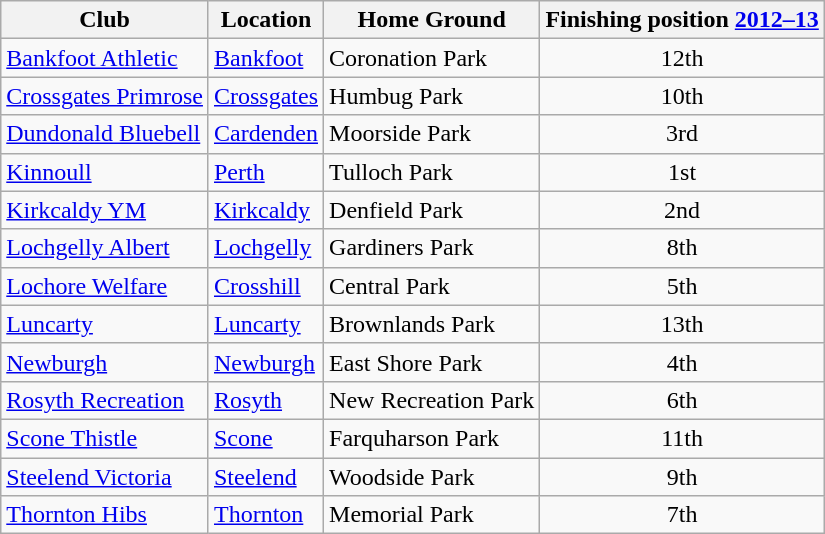<table class="wikitable sortable" style="text-align:left;">
<tr>
<th>Club</th>
<th>Location</th>
<th>Home Ground</th>
<th>Finishing position <a href='#'>2012–13</a></th>
</tr>
<tr>
<td><a href='#'>Bankfoot Athletic</a></td>
<td><a href='#'>Bankfoot</a></td>
<td>Coronation Park</td>
<td style="text-align:center;">12th</td>
</tr>
<tr>
<td><a href='#'>Crossgates Primrose</a></td>
<td><a href='#'>Crossgates</a></td>
<td>Humbug Park</td>
<td style="text-align:center;">10th</td>
</tr>
<tr>
<td><a href='#'>Dundonald Bluebell</a></td>
<td><a href='#'>Cardenden</a></td>
<td>Moorside Park</td>
<td style="text-align:center;">3rd</td>
</tr>
<tr>
<td><a href='#'>Kinnoull</a></td>
<td><a href='#'>Perth</a></td>
<td>Tulloch Park</td>
<td style="text-align:center;">1st</td>
</tr>
<tr>
<td><a href='#'>Kirkcaldy YM</a></td>
<td><a href='#'>Kirkcaldy</a></td>
<td>Denfield Park</td>
<td style="text-align:center;">2nd</td>
</tr>
<tr>
<td><a href='#'>Lochgelly Albert</a></td>
<td><a href='#'>Lochgelly</a></td>
<td>Gardiners Park</td>
<td style="text-align:center;">8th</td>
</tr>
<tr>
<td><a href='#'>Lochore Welfare</a></td>
<td><a href='#'>Crosshill</a></td>
<td>Central Park</td>
<td style="text-align:center;">5th</td>
</tr>
<tr>
<td><a href='#'>Luncarty</a></td>
<td><a href='#'>Luncarty</a></td>
<td>Brownlands Park</td>
<td style="text-align:center;">13th</td>
</tr>
<tr>
<td><a href='#'>Newburgh</a></td>
<td><a href='#'>Newburgh</a></td>
<td>East Shore Park</td>
<td style="text-align:center;">4th</td>
</tr>
<tr>
<td><a href='#'>Rosyth Recreation</a></td>
<td><a href='#'>Rosyth</a></td>
<td>New Recreation Park</td>
<td style="text-align:center;">6th</td>
</tr>
<tr>
<td><a href='#'>Scone Thistle</a></td>
<td><a href='#'>Scone</a></td>
<td>Farquharson Park</td>
<td style="text-align:center;">11th</td>
</tr>
<tr>
<td><a href='#'>Steelend Victoria</a></td>
<td><a href='#'>Steelend</a></td>
<td>Woodside Park</td>
<td style="text-align:center;">9th</td>
</tr>
<tr>
<td><a href='#'>Thornton Hibs</a></td>
<td><a href='#'>Thornton</a></td>
<td>Memorial Park</td>
<td style="text-align:center;">7th</td>
</tr>
</table>
